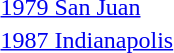<table>
<tr valign="top">
<td><a href='#'>1979 San Juan</a><br></td>
<td></td>
<td></td>
<td></td>
</tr>
<tr valign="top">
<td><a href='#'>1987 Indianapolis</a><br></td>
<td></td>
<td></td>
<td></td>
</tr>
</table>
